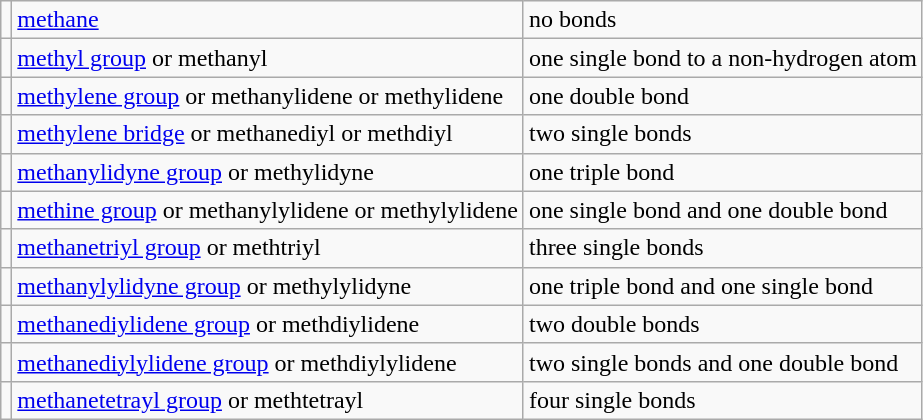<table class="wikitable">
<tr>
<td></td>
<td><a href='#'>methane</a></td>
<td>no bonds</td>
</tr>
<tr>
<td></td>
<td><a href='#'>methyl group</a> or methanyl</td>
<td>one single bond to a non-hydrogen atom</td>
</tr>
<tr>
<td></td>
<td><a href='#'>methylene group</a> or methanylidene or methylidene</td>
<td>one double bond</td>
</tr>
<tr>
<td></td>
<td><a href='#'>methylene bridge</a> or methanediyl or methdiyl</td>
<td>two single bonds</td>
</tr>
<tr>
<td></td>
<td><a href='#'>methanylidyne group</a> or methylidyne</td>
<td>one triple bond</td>
</tr>
<tr>
<td></td>
<td><a href='#'>methine group</a> or methanylylidene or methylylidene</td>
<td>one single bond and one double bond</td>
</tr>
<tr>
<td></td>
<td><a href='#'>methanetriyl group</a> or methtriyl</td>
<td>three single bonds</td>
</tr>
<tr>
<td></td>
<td><a href='#'>methanylylidyne group</a> or methylylidyne</td>
<td>one triple bond and one single bond</td>
</tr>
<tr>
<td></td>
<td><a href='#'>methanediylidene group</a> or methdiylidene</td>
<td>two double bonds</td>
</tr>
<tr>
<td></td>
<td><a href='#'>methanediylylidene group</a> or methdiylylidene</td>
<td>two single bonds and one double bond</td>
</tr>
<tr>
<td></td>
<td><a href='#'>methanetetrayl group</a> or methtetrayl</td>
<td>four single bonds</td>
</tr>
</table>
